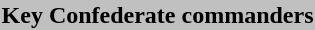<table align=right>
<tr>
<th bgcolor="#c0c0c0">Key Confederate commanders</th>
</tr>
<tr>
<td></td>
</tr>
</table>
